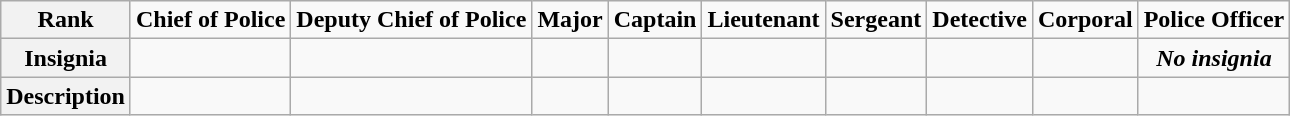<table class="wikitable">
<tr style="text-align:center;">
<th>Rank</th>
<td><strong>Chief of Police</strong></td>
<td><strong>Deputy Chief of Police</strong></td>
<td><strong>Major</strong></td>
<td><strong>Captain</strong></td>
<td><strong>Lieutenant</strong></td>
<td><strong>Sergeant</strong></td>
<td><strong>Detective</strong></td>
<td><strong>Corporal</strong></td>
<td><strong>Police Officer</strong></td>
</tr>
<tr style="text-align:center;">
<th>Insignia</th>
<td></td>
<td></td>
<td></td>
<td></td>
<td></td>
<td></td>
<td></td>
<td></td>
<td><strong><em>No insignia</em></strong></td>
</tr>
<tr style="text-align:center;">
<th>Description</th>
<td></td>
<td></td>
<td></td>
<td></td>
<td></td>
<td></td>
<td></td>
<td></td>
<td></td>
</tr>
</table>
